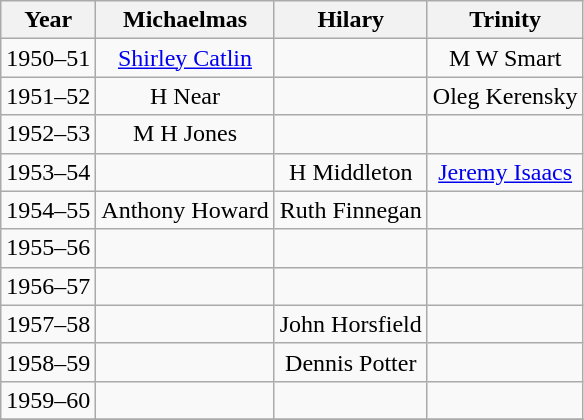<table class="wikitable sortable">
<tr>
<th>Year</th>
<th>Michaelmas</th>
<th>Hilary</th>
<th>Trinity</th>
</tr>
<tr>
<td align="center">1950–51</td>
<td align="center"> <a href='#'>Shirley Catlin</a></td>
<td align="center"></td>
<td align="center"> M W Smart</td>
</tr>
<tr>
<td align="center">1951–52</td>
<td align="center"> H Near</td>
<td align="center"></td>
<td align="center"> Oleg Kerensky</td>
</tr>
<tr>
<td align="center">1952–53</td>
<td align="center"> M H Jones</td>
<td align="center"></td>
<td align="center"></td>
</tr>
<tr>
<td align="center">1953–54</td>
<td align="center"></td>
<td align="center"> H Middleton</td>
<td align="center"> <a href='#'>Jeremy Isaacs</a></td>
</tr>
<tr>
<td align="center">1954–55</td>
<td align="center"> Anthony Howard</td>
<td align="center"> Ruth Finnegan</td>
<td align="center"></td>
</tr>
<tr>
<td align="center">1955–56</td>
<td align="center"></td>
<td align="center"></td>
<td align="center"></td>
</tr>
<tr>
<td align="center">1956–57</td>
<td align="center"></td>
<td align="center"></td>
<td align="center"></td>
</tr>
<tr>
<td align="center">1957–58</td>
<td align="center"></td>
<td align="center">John Horsfield</td>
<td align="center"></td>
</tr>
<tr>
<td align="center">1958–59</td>
<td align="center"></td>
<td align="center"> Dennis Potter</td>
<td align="center"></td>
</tr>
<tr>
<td align="center">1959–60</td>
<td align="center"></td>
<td align="center"></td>
<td align="center"></td>
</tr>
<tr>
</tr>
</table>
